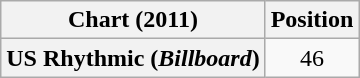<table class="wikitable plainrowheaders" style="text-align:center;">
<tr>
<th scope="col">Chart (2011)</th>
<th scope="col">Position</th>
</tr>
<tr>
<th scope="row">US Rhythmic (<em>Billboard</em>)</th>
<td>46</td>
</tr>
</table>
